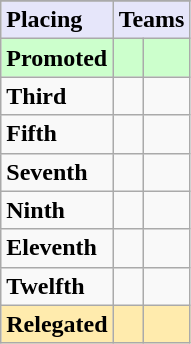<table class=wikitable>
<tr>
</tr>
<tr style="background: #E6E6FA;">
<td><strong>Placing</strong></td>
<td colspan="2" style="text-align:center"><strong>Teams</strong></td>
</tr>
<tr style="background: #ccffcc;">
<td><strong>Promoted</strong></td>
<td><strong></strong></td>
<td><strong></strong></td>
</tr>
<tr>
<td><strong>Third</strong></td>
<td></td>
<td></td>
</tr>
<tr>
<td><strong>Fifth</strong></td>
<td></td>
<td></td>
</tr>
<tr>
<td><strong>Seventh</strong></td>
<td></td>
<td></td>
</tr>
<tr>
<td><strong>Ninth</strong></td>
<td></td>
<td></td>
</tr>
<tr>
<td><strong>Eleventh</strong></td>
<td></td>
<td> </td>
</tr>
<tr>
<td><strong>Twelfth</strong></td>
<td></td>
<td></td>
</tr>
<tr style="background: #ffebad;">
<td><strong>Relegated</strong></td>
<td></td>
<td></td>
</tr>
</table>
